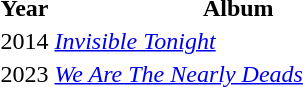<table>
<tr>
<th width="18" rowspan="1">Year</th>
<th width="245" rowspan="1">Album</th>
</tr>
<tr class="wikitable">
<td>2014</td>
<td><em><a href='#'>Invisible Tonight</a></em><br></td>
</tr>
<tr class="wikitable">
<td>2023</td>
<td><em><a href='#'>We Are The Nearly Deads</a></em><br></td>
</tr>
<tr>
</tr>
</table>
